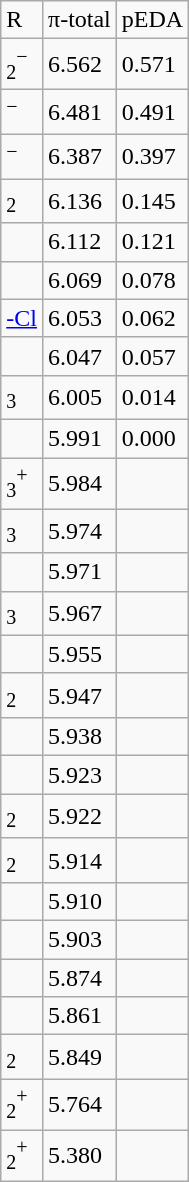<table class="wikitable">
<tr>
<td>R</td>
<td>π-total</td>
<td>pEDA</td>
</tr>
<tr>
<td><sub>2</sub><sup>−</sup></td>
<td>6.562</td>
<td>0.571</td>
</tr>
<tr>
<td><sup>−</sup></td>
<td>6.481</td>
<td>0.491</td>
</tr>
<tr>
<td><sup>−</sup></td>
<td>6.387</td>
<td>0.397</td>
</tr>
<tr>
<td><sub>2</sub></td>
<td>6.136</td>
<td>0.145</td>
</tr>
<tr>
<td></td>
<td>6.112</td>
<td>0.121</td>
</tr>
<tr>
<td></td>
<td>6.069</td>
<td>0.078</td>
</tr>
<tr>
<td><a href='#'>-Cl</a></td>
<td>6.053</td>
<td>0.062</td>
</tr>
<tr>
<td></td>
<td>6.047</td>
<td>0.057</td>
</tr>
<tr>
<td><sub>3</sub></td>
<td>6.005</td>
<td>0.014</td>
</tr>
<tr>
<td></td>
<td>5.991</td>
<td>0.000</td>
</tr>
<tr>
<td><sub>3</sub><sup>+</sup></td>
<td>5.984</td>
<td></td>
</tr>
<tr>
<td><sub>3</sub></td>
<td>5.974</td>
<td></td>
</tr>
<tr>
<td></td>
<td>5.971</td>
<td></td>
</tr>
<tr>
<td><sub>3</sub></td>
<td>5.967</td>
<td></td>
</tr>
<tr>
<td></td>
<td>5.955</td>
<td></td>
</tr>
<tr>
<td><sub>2</sub></td>
<td>5.947</td>
<td></td>
</tr>
<tr>
<td></td>
<td>5.938</td>
<td></td>
</tr>
<tr>
<td></td>
<td>5.923</td>
<td></td>
</tr>
<tr>
<td><sub>2</sub></td>
<td>5.922</td>
<td></td>
</tr>
<tr>
<td><sub>2</sub></td>
<td>5.914</td>
<td></td>
</tr>
<tr>
<td></td>
<td>5.910</td>
<td></td>
</tr>
<tr>
<td></td>
<td>5.903</td>
<td></td>
</tr>
<tr>
<td></td>
<td>5.874</td>
<td></td>
</tr>
<tr>
<td></td>
<td>5.861</td>
<td></td>
</tr>
<tr>
<td><sub>2</sub></td>
<td>5.849</td>
<td></td>
</tr>
<tr>
<td><sub>2</sub><sup>+</sup></td>
<td>5.764</td>
<td></td>
</tr>
<tr>
<td><sub>2</sub><sup>+</sup></td>
<td>5.380</td>
<td></td>
</tr>
</table>
